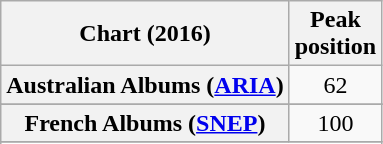<table class="wikitable sortable plainrowheaders" style="text-align:center">
<tr>
<th scope="col">Chart (2016)</th>
<th scope="col">Peak<br> position</th>
</tr>
<tr>
<th scope="row">Australian Albums (<a href='#'>ARIA</a>)</th>
<td>62</td>
</tr>
<tr>
</tr>
<tr>
</tr>
<tr>
</tr>
<tr>
</tr>
<tr>
</tr>
<tr>
<th scope="row">French Albums (<a href='#'>SNEP</a>)</th>
<td>100</td>
</tr>
<tr>
</tr>
<tr>
</tr>
<tr>
</tr>
<tr>
</tr>
<tr>
</tr>
<tr>
</tr>
<tr>
</tr>
<tr>
</tr>
<tr>
</tr>
<tr>
</tr>
</table>
